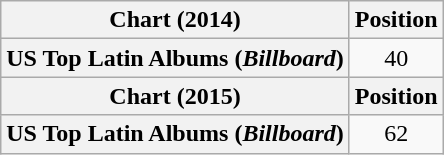<table class="wikitable plainrowheaders" style="text-align:center">
<tr>
<th scope="col">Chart (2014)</th>
<th scope="col">Position</th>
</tr>
<tr>
<th scope="row">US Top Latin Albums (<em>Billboard</em>)</th>
<td>40</td>
</tr>
<tr>
<th scope="col">Chart (2015)</th>
<th scope="col">Position</th>
</tr>
<tr>
<th scope="row">US Top Latin Albums (<em>Billboard</em>)</th>
<td>62</td>
</tr>
</table>
